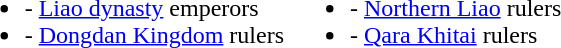<table style="margin:1em auto;">
<tr>
<td><br><ul><li> - <a href='#'>Liao dynasty</a> emperors</li><li> - <a href='#'>Dongdan Kingdom</a> rulers</li></ul></td>
<td valign=top><br><ul><li> - <a href='#'>Northern Liao</a> rulers</li><li> - <a href='#'>Qara Khitai</a> rulers</li></ul></td>
<td></td>
</tr>
</table>
